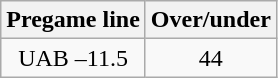<table class="wikitable">
<tr align="center">
<th style=>Pregame line</th>
<th style=>Over/under</th>
</tr>
<tr align="center">
<td>UAB –11.5</td>
<td>44</td>
</tr>
</table>
